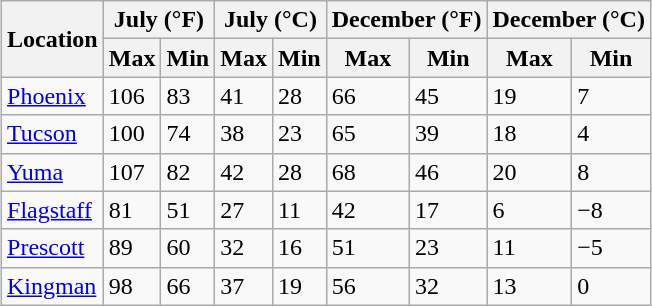<table class="wikitable sortable" style="margin:auto;">
<tr>
<th rowspan="2">Location</th>
<th colspan="2">July (°F)</th>
<th colspan="2">July (°C)</th>
<th colspan="2">December (°F)</th>
<th colspan="2">December (°C)</th>
</tr>
<tr>
<th>Max</th>
<th>Min</th>
<th>Max</th>
<th>Min</th>
<th>Max</th>
<th>Min</th>
<th>Max</th>
<th>Min</th>
</tr>
<tr>
<td><a href='#'>Phoenix</a></td>
<td>106</td>
<td>83</td>
<td>41</td>
<td>28</td>
<td>66</td>
<td>45</td>
<td>19</td>
<td>7</td>
</tr>
<tr>
<td><a href='#'>Tucson</a></td>
<td>100</td>
<td>74</td>
<td>38</td>
<td>23</td>
<td>65</td>
<td>39</td>
<td>18</td>
<td>4</td>
</tr>
<tr>
<td><a href='#'>Yuma</a></td>
<td>107</td>
<td>82</td>
<td>42</td>
<td>28</td>
<td>68</td>
<td>46</td>
<td>20</td>
<td>8</td>
</tr>
<tr>
<td><a href='#'>Flagstaff</a></td>
<td>81</td>
<td>51</td>
<td>27</td>
<td>11</td>
<td>42</td>
<td>17</td>
<td>6</td>
<td>−8</td>
</tr>
<tr>
<td><a href='#'>Prescott</a></td>
<td>89</td>
<td>60</td>
<td>32</td>
<td>16</td>
<td>51</td>
<td>23</td>
<td>11</td>
<td>−5</td>
</tr>
<tr>
<td><a href='#'>Kingman</a></td>
<td>98</td>
<td>66</td>
<td>37</td>
<td>19</td>
<td>56</td>
<td>32</td>
<td>13</td>
<td>0</td>
</tr>
</table>
